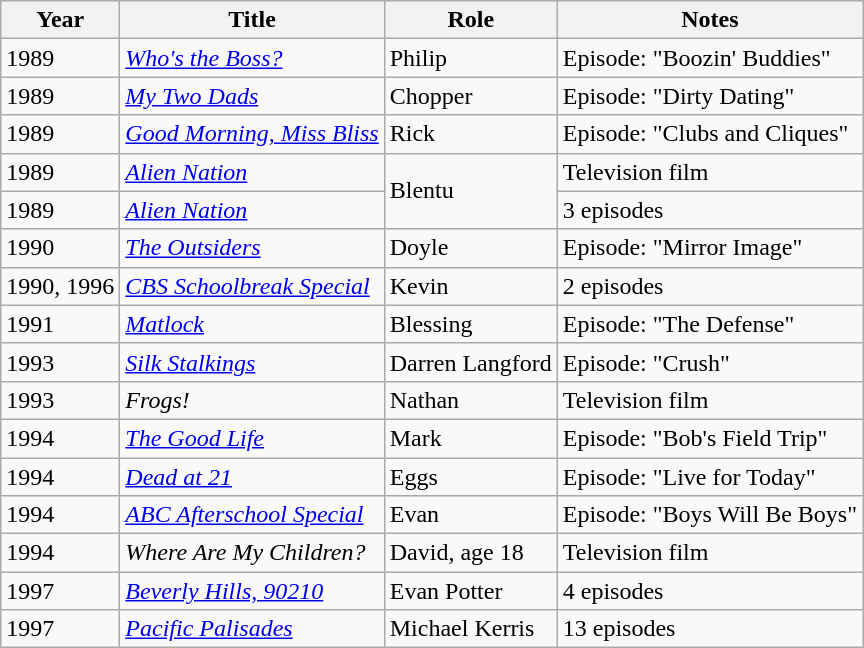<table class="wikitable sortable">
<tr>
<th>Year</th>
<th>Title</th>
<th>Role</th>
<th>Notes</th>
</tr>
<tr>
<td>1989</td>
<td><em><a href='#'>Who's the Boss?</a></em></td>
<td>Philip</td>
<td>Episode: "Boozin' Buddies"</td>
</tr>
<tr>
<td>1989</td>
<td><em><a href='#'>My Two Dads</a></em></td>
<td>Chopper</td>
<td>Episode: "Dirty Dating"</td>
</tr>
<tr>
<td>1989</td>
<td><em><a href='#'>Good Morning, Miss Bliss</a></em></td>
<td>Rick</td>
<td>Episode: "Clubs and Cliques"</td>
</tr>
<tr>
<td>1989</td>
<td><a href='#'><em>Alien Nation</em></a></td>
<td rowspan="2">Blentu</td>
<td>Television film</td>
</tr>
<tr>
<td>1989</td>
<td><a href='#'><em>Alien Nation</em></a></td>
<td>3 episodes</td>
</tr>
<tr>
<td>1990</td>
<td><a href='#'><em>The Outsiders</em></a></td>
<td>Doyle</td>
<td>Episode: "Mirror Image"</td>
</tr>
<tr>
<td>1990, 1996</td>
<td><em><a href='#'>CBS Schoolbreak Special</a></em></td>
<td>Kevin</td>
<td>2 episodes</td>
</tr>
<tr>
<td>1991</td>
<td><a href='#'><em>Matlock</em></a></td>
<td>Blessing</td>
<td>Episode: "The Defense"</td>
</tr>
<tr>
<td>1993</td>
<td><em><a href='#'>Silk Stalkings</a></em></td>
<td>Darren Langford</td>
<td>Episode: "Crush"</td>
</tr>
<tr>
<td>1993</td>
<td><em>Frogs!</em></td>
<td>Nathan</td>
<td>Television film</td>
</tr>
<tr>
<td>1994</td>
<td><a href='#'><em>The Good Life</em></a></td>
<td>Mark</td>
<td>Episode: "Bob's Field Trip"</td>
</tr>
<tr>
<td>1994</td>
<td><em><a href='#'>Dead at 21</a></em></td>
<td>Eggs</td>
<td>Episode: "Live for Today"</td>
</tr>
<tr>
<td>1994</td>
<td><em><a href='#'>ABC Afterschool Special</a></em></td>
<td>Evan</td>
<td>Episode: "Boys Will Be Boys"</td>
</tr>
<tr>
<td>1994</td>
<td><em>Where Are My Children?</em></td>
<td>David, age 18</td>
<td>Television film</td>
</tr>
<tr>
<td>1997</td>
<td><em><a href='#'>Beverly Hills, 90210</a></em></td>
<td>Evan Potter</td>
<td>4 episodes</td>
</tr>
<tr>
<td>1997</td>
<td><a href='#'><em>Pacific Palisades</em></a></td>
<td>Michael Kerris</td>
<td>13 episodes</td>
</tr>
</table>
